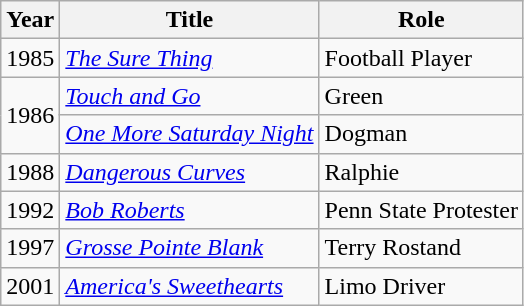<table class="wikitable">
<tr>
<th>Year</th>
<th>Title</th>
<th>Role</th>
</tr>
<tr>
<td>1985</td>
<td><em><a href='#'>The Sure Thing</a></em></td>
<td>Football Player</td>
</tr>
<tr>
<td rowspan=2>1986</td>
<td><em><a href='#'>Touch and Go</a></em></td>
<td>Green</td>
</tr>
<tr>
<td><em><a href='#'>One More Saturday Night</a></em></td>
<td>Dogman</td>
</tr>
<tr>
<td>1988</td>
<td><em><a href='#'>Dangerous Curves</a></em></td>
<td>Ralphie</td>
</tr>
<tr>
<td>1992</td>
<td><em><a href='#'>Bob Roberts</a></em></td>
<td>Penn State Protester</td>
</tr>
<tr>
<td>1997</td>
<td><em><a href='#'>Grosse Pointe Blank</a></em></td>
<td>Terry Rostand</td>
</tr>
<tr>
<td>2001</td>
<td><em><a href='#'>America's Sweethearts</a></em></td>
<td>Limo Driver</td>
</tr>
</table>
